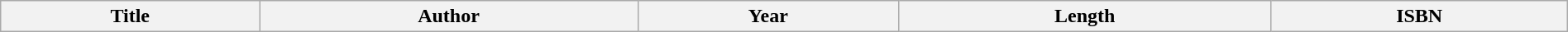<table class="wikitable" style="width:100%; margin:auto;">
<tr>
<th>Title</th>
<th>Author</th>
<th>Year</th>
<th>Length</th>
<th>ISBN<br></th>
</tr>
</table>
